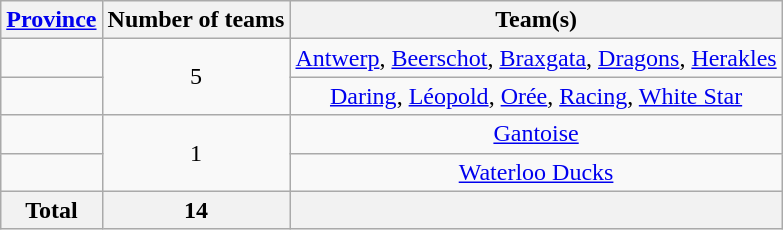<table class="wikitable" style="text-align:center">
<tr>
<th><a href='#'>Province</a></th>
<th>Number of teams</th>
<th>Team(s)</th>
</tr>
<tr>
<td align="left"></td>
<td rowspan=2>5</td>
<td><a href='#'>Antwerp</a>, <a href='#'>Beerschot</a>, <a href='#'>Braxgata</a>, <a href='#'>Dragons</a>, <a href='#'>Herakles</a></td>
</tr>
<tr>
<td align="left"></td>
<td><a href='#'>Daring</a>, <a href='#'>Léopold</a>, <a href='#'>Orée</a>, <a href='#'>Racing</a>, <a href='#'>White Star</a></td>
</tr>
<tr>
<td align="left"></td>
<td rowspan=2>1</td>
<td><a href='#'>Gantoise</a></td>
</tr>
<tr>
<td align=left></td>
<td><a href='#'>Waterloo Ducks</a></td>
</tr>
<tr>
<th>Total</th>
<th>14</th>
<th></th>
</tr>
</table>
